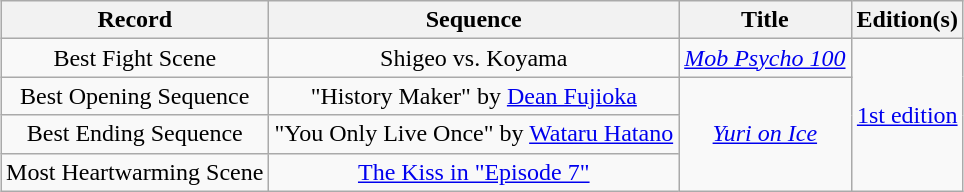<table class="wikitable plainrowheaders sortable" style="text-align:center;margin:auto;">
<tr>
<th>Record</th>
<th>Sequence</th>
<th>Title</th>
<th>Edition(s)</th>
</tr>
<tr>
<td>Best Fight Scene</td>
<td>Shigeo vs. Koyama</td>
<td><em><a href='#'>Mob Psycho 100</a></em></td>
<td rowspan="4"><a href='#'>1st edition</a></td>
</tr>
<tr>
<td>Best Opening Sequence</td>
<td>"History Maker" by <a href='#'>Dean Fujioka</a></td>
<td rowspan="3"><em><a href='#'>Yuri on Ice</a></em></td>
</tr>
<tr>
<td>Best Ending Sequence</td>
<td>"You Only Live Once" by <a href='#'>Wataru Hatano</a></td>
</tr>
<tr>
<td>Most Heartwarming Scene</td>
<td><a href='#'>The Kiss in "Episode 7"</a></td>
</tr>
</table>
